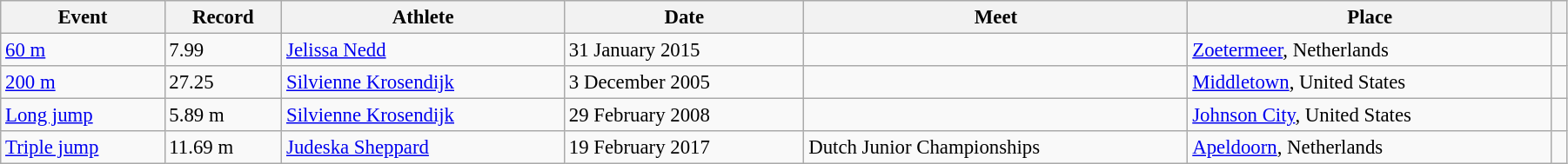<table class="wikitable" style="font-size:95%; width: 95%;">
<tr>
<th>Event</th>
<th>Record</th>
<th>Athlete</th>
<th>Date</th>
<th>Meet</th>
<th>Place</th>
<th></th>
</tr>
<tr>
<td><a href='#'>60 m</a></td>
<td>7.99</td>
<td><a href='#'>Jelissa Nedd</a></td>
<td>31 January 2015</td>
<td></td>
<td><a href='#'>Zoetermeer</a>, Netherlands</td>
<td></td>
</tr>
<tr>
<td><a href='#'>200 m</a></td>
<td>27.25</td>
<td><a href='#'>Silvienne Krosendijk</a></td>
<td>3 December 2005</td>
<td></td>
<td><a href='#'>Middletown</a>, United States</td>
<td></td>
</tr>
<tr>
<td><a href='#'>Long jump</a></td>
<td>5.89 m</td>
<td><a href='#'>Silvienne Krosendijk</a></td>
<td>29 February 2008</td>
<td></td>
<td><a href='#'>Johnson City</a>, United States</td>
<td></td>
</tr>
<tr>
<td><a href='#'>Triple jump</a></td>
<td>11.69 m</td>
<td><a href='#'>Judeska Sheppard</a></td>
<td>19 February 2017</td>
<td>Dutch Junior Championships</td>
<td><a href='#'>Apeldoorn</a>, Netherlands</td>
<td></td>
</tr>
</table>
